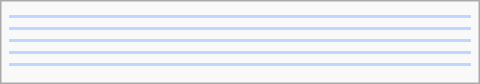<table class="infobox football" style="width: 20em; text-align: center;">
<tr>
<th style="font-size: 16px; "></th>
</tr>
<tr>
<td style="font-size: 12px; background: #BFD7FF;"></td>
</tr>
<tr>
<td style="font-size: 12px;"></td>
</tr>
<tr>
<td style="font-size: 12px; background: #BFD7FF;"></td>
</tr>
<tr>
<td style="font-size: 12px;"></td>
</tr>
<tr>
<td style="font-size: 12px; background: #BFD7FF;"></td>
</tr>
<tr>
<td style="font-size: 12px;"></td>
</tr>
<tr>
<td style="font-size: 12px; background: #BFD7FF;"></td>
</tr>
<tr>
<td style="font-size: 12px;"></td>
</tr>
<tr>
<td style="font-size: 12px; background: #BFD7FF;"></td>
</tr>
<tr>
<td style="font-size: 12px;"></td>
</tr>
<tr>
</tr>
</table>
